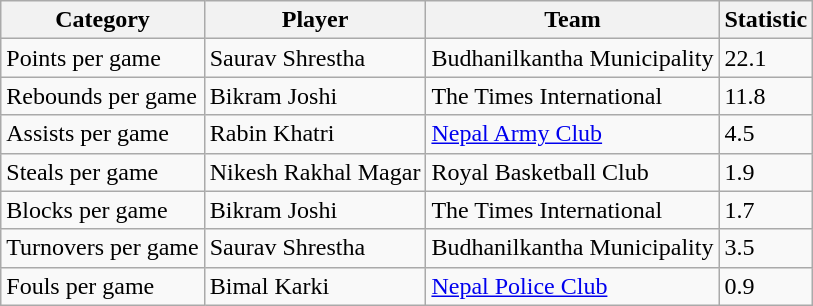<table class="wikitable">
<tr>
<th>Category</th>
<th>Player</th>
<th>Team</th>
<th>Statistic</th>
</tr>
<tr>
<td>Points per game</td>
<td>Saurav Shrestha</td>
<td>Budhanilkantha Municipality</td>
<td>22.1</td>
</tr>
<tr>
<td>Rebounds per game</td>
<td>Bikram Joshi</td>
<td>The Times International</td>
<td>11.8</td>
</tr>
<tr>
<td>Assists per game</td>
<td>Rabin Khatri</td>
<td><a href='#'>Nepal Army Club</a></td>
<td>4.5</td>
</tr>
<tr>
<td>Steals per game</td>
<td>Nikesh Rakhal Magar</td>
<td>Royal Basketball Club</td>
<td>1.9</td>
</tr>
<tr>
<td>Blocks per game</td>
<td>Bikram Joshi</td>
<td>The Times International</td>
<td>1.7</td>
</tr>
<tr>
<td>Turnovers per game</td>
<td>Saurav Shrestha</td>
<td>Budhanilkantha Municipality</td>
<td>3.5</td>
</tr>
<tr>
<td>Fouls per game</td>
<td>Bimal Karki</td>
<td><a href='#'>Nepal Police Club</a></td>
<td>0.9</td>
</tr>
</table>
